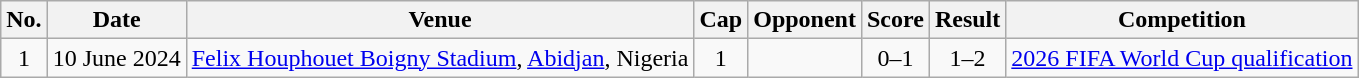<table class="wikitable sortable">
<tr>
<th scope="col">No.</th>
<th scope="col">Date</th>
<th scope="col">Venue</th>
<th scope="col">Cap</th>
<th scope="col">Opponent</th>
<th scope="col">Score</th>
<th scope="col">Result</th>
<th scope="col">Competition</th>
</tr>
<tr>
<td align="center">1</td>
<td>10 June 2024</td>
<td><a href='#'>Felix Houphouet Boigny Stadium</a>, <a href='#'>Abidjan</a>, Nigeria</td>
<td align="center">1</td>
<td></td>
<td align="center">0–1</td>
<td align="center">1–2</td>
<td><a href='#'>2026 FIFA World Cup qualification</a></td>
</tr>
</table>
